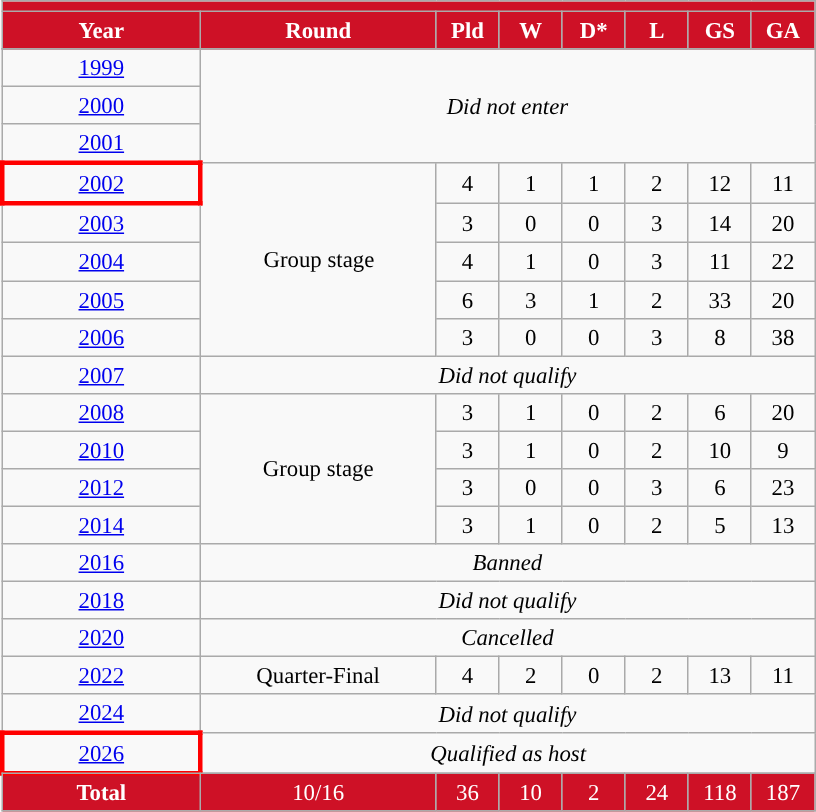<table class="wikitable" style="text-align: center;font-size:95%;">
<tr>
<th colspan=9 style="background: #CE1126; color: #FFFFFF;"><a href='#'></a></th>
</tr>
<tr style="color:white;">
<th style="background:#CE1126;" width=125>Year</th>
<th style="background:#CE1126;" width=150>Round</th>
<th style="background:#CE1126;" width=35>Pld</th>
<th style="background:#CE1126;" width=35>W</th>
<th style="background:#CE1126;" width=35>D*</th>
<th style="background:#CE1126;" width=35>L</th>
<th style="background:#CE1126;" width=35>GS</th>
<th style="background:#CE1126;" width=35>GA</th>
</tr>
<tr>
</tr>
<tr>
<td> <a href='#'>1999</a></td>
<td colspan=8 rowspan=3><em>Did not enter</em></td>
</tr>
<tr>
<td> <a href='#'>2000</a></td>
</tr>
<tr>
<td> <a href='#'>2001</a></td>
</tr>
<tr>
<td style="border: 3px solid red"> <a href='#'>2002</a></td>
<td rowspan="5">Group stage</td>
<td>4</td>
<td>1</td>
<td>1</td>
<td>2</td>
<td>12</td>
<td>11</td>
</tr>
<tr>
<td> <a href='#'>2003</a></td>
<td>3</td>
<td>0</td>
<td>0</td>
<td>3</td>
<td>14</td>
<td>20</td>
</tr>
<tr>
<td> <a href='#'>2004</a></td>
<td>4</td>
<td>1</td>
<td>0</td>
<td>3</td>
<td>11</td>
<td>22</td>
</tr>
<tr>
<td> <a href='#'>2005</a></td>
<td>6</td>
<td>3</td>
<td>1</td>
<td>2</td>
<td>33</td>
<td>20</td>
</tr>
<tr>
<td> <a href='#'>2006</a></td>
<td>3</td>
<td>0</td>
<td>0</td>
<td>3</td>
<td>8</td>
<td>38</td>
</tr>
<tr>
<td> <a href='#'>2007</a></td>
<td colspan=10><em>Did not qualify</em></td>
</tr>
<tr>
<td> <a href='#'>2008</a></td>
<td rowspan="4">Group stage</td>
<td>3</td>
<td>1</td>
<td>0</td>
<td>2</td>
<td>6</td>
<td>20</td>
</tr>
<tr>
<td> <a href='#'>2010</a></td>
<td>3</td>
<td>1</td>
<td>0</td>
<td>2</td>
<td>10</td>
<td>9</td>
</tr>
<tr>
<td> <a href='#'>2012</a></td>
<td>3</td>
<td>0</td>
<td>0</td>
<td>3</td>
<td>6</td>
<td>23</td>
</tr>
<tr>
<td> <a href='#'>2014</a></td>
<td>3</td>
<td>1</td>
<td>0</td>
<td>2</td>
<td>5</td>
<td>13</td>
</tr>
<tr>
<td> <a href='#'>2016</a></td>
<td colspan=9><em>Banned</em></td>
</tr>
<tr>
<td> <a href='#'>2018</a></td>
<td colspan=8><em>Did not qualify</em></td>
</tr>
<tr>
<td> <a href='#'>2020</a></td>
<td colspan=8><em>Cancelled</em></td>
</tr>
<tr>
<td> <a href='#'>2022</a></td>
<td>Quarter-Final</td>
<td>4</td>
<td>2</td>
<td>0</td>
<td>2</td>
<td>13</td>
<td>11</td>
</tr>
<tr>
<td> <a href='#'>2024</a></td>
<td colspan=8><em>Did not qualify</em></td>
</tr>
<tr>
<td style="border: 3px solid red"> <a href='#'>2026</a></td>
<td colspan=8><em>Qualified as host</em></td>
</tr>
<tr>
</tr>
<tr bgcolor="#CE1126" style="color:white;">
<td><strong>Total</strong></td>
<td>10/16</td>
<td>36</td>
<td>10</td>
<td>2</td>
<td>24</td>
<td>118</td>
<td>187</td>
</tr>
</table>
